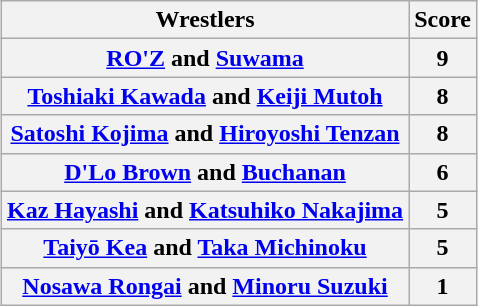<table class="wikitable" style="margin: 1em auto 1em auto">
<tr>
<th>Wrestlers</th>
<th>Score</th>
</tr>
<tr>
<th><a href='#'>RO'Z</a> and <a href='#'>Suwama</a></th>
<th>9</th>
</tr>
<tr>
<th><a href='#'>Toshiaki Kawada</a> and <a href='#'>Keiji Mutoh</a></th>
<th>8</th>
</tr>
<tr>
<th><a href='#'>Satoshi Kojima</a> and <a href='#'>Hiroyoshi Tenzan</a></th>
<th>8</th>
</tr>
<tr>
<th><a href='#'>D'Lo Brown</a> and <a href='#'>Buchanan</a></th>
<th>6</th>
</tr>
<tr>
<th><a href='#'>Kaz Hayashi</a> and <a href='#'>Katsuhiko Nakajima</a></th>
<th>5</th>
</tr>
<tr>
<th><a href='#'>Taiyō Kea</a> and <a href='#'>Taka Michinoku</a></th>
<th>5</th>
</tr>
<tr>
<th><a href='#'>Nosawa Rongai</a> and <a href='#'>Minoru Suzuki</a></th>
<th>1</th>
</tr>
</table>
